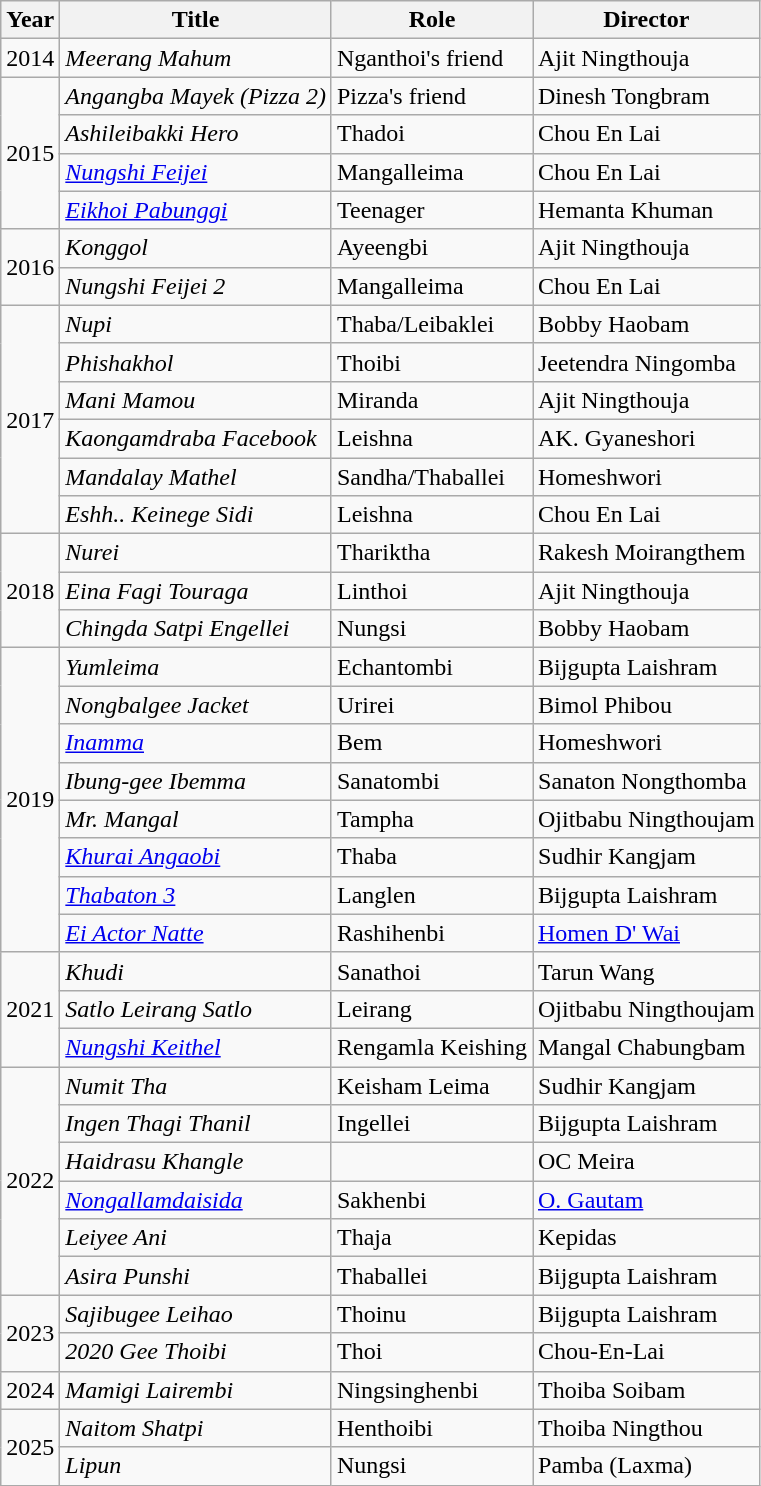<table class="wikitable sortable">
<tr>
<th>Year</th>
<th>Title</th>
<th>Role</th>
<th>Director</th>
</tr>
<tr>
<td>2014</td>
<td><em>Meerang Mahum</em></td>
<td>Nganthoi's friend</td>
<td>Ajit Ningthouja</td>
</tr>
<tr>
<td rowspan="4">2015</td>
<td><em>Angangba Mayek (Pizza 2)</em></td>
<td>Pizza's friend</td>
<td>Dinesh Tongbram</td>
</tr>
<tr>
<td><em>Ashileibakki Hero</em></td>
<td>Thadoi</td>
<td>Chou En Lai</td>
</tr>
<tr>
<td><em><a href='#'>Nungshi Feijei</a></em></td>
<td>Mangalleima</td>
<td>Chou En Lai</td>
</tr>
<tr>
<td><em><a href='#'>Eikhoi Pabunggi</a></em></td>
<td>Teenager</td>
<td>Hemanta Khuman</td>
</tr>
<tr>
<td rowspan="2">2016</td>
<td><em>Konggol</em></td>
<td>Ayeengbi</td>
<td>Ajit Ningthouja</td>
</tr>
<tr>
<td><em>Nungshi Feijei 2</em></td>
<td>Mangalleima</td>
<td>Chou En Lai</td>
</tr>
<tr>
<td rowspan="6">2017</td>
<td><em>Nupi</em></td>
<td>Thaba/Leibaklei</td>
<td>Bobby Haobam</td>
</tr>
<tr>
<td><em>Phishakhol</em></td>
<td>Thoibi</td>
<td>Jeetendra Ningomba</td>
</tr>
<tr>
<td><em>Mani Mamou</em></td>
<td>Miranda</td>
<td>Ajit Ningthouja</td>
</tr>
<tr>
<td><em>Kaongamdraba Facebook</em></td>
<td>Leishna</td>
<td>AK. Gyaneshori</td>
</tr>
<tr>
<td><em>Mandalay Mathel</em></td>
<td>Sandha/Thaballei</td>
<td>Homeshwori</td>
</tr>
<tr>
<td><em>Eshh.. Keinege Sidi</em></td>
<td>Leishna</td>
<td>Chou En Lai</td>
</tr>
<tr>
<td rowspan="3">2018</td>
<td><em>Nurei</em></td>
<td>Thariktha</td>
<td>Rakesh Moirangthem</td>
</tr>
<tr>
<td><em>Eina Fagi Touraga</em></td>
<td>Linthoi</td>
<td>Ajit Ningthouja</td>
</tr>
<tr>
<td><em>Chingda Satpi Engellei</em></td>
<td>Nungsi</td>
<td>Bobby Haobam</td>
</tr>
<tr>
<td rowspan="8">2019</td>
<td><em>Yumleima</em></td>
<td>Echantombi</td>
<td>Bijgupta Laishram</td>
</tr>
<tr>
<td><em>Nongbalgee Jacket</em></td>
<td>Urirei</td>
<td>Bimol Phibou</td>
</tr>
<tr>
<td><em><a href='#'>Inamma</a></em></td>
<td>Bem</td>
<td>Homeshwori</td>
</tr>
<tr>
<td><em>Ibung-gee Ibemma</em></td>
<td>Sanatombi</td>
<td>Sanaton Nongthomba</td>
</tr>
<tr>
<td><em>Mr. Mangal</em></td>
<td>Tampha</td>
<td>Ojitbabu Ningthoujam</td>
</tr>
<tr>
<td><em><a href='#'>Khurai Angaobi</a></em></td>
<td>Thaba</td>
<td>Sudhir Kangjam</td>
</tr>
<tr>
<td><em><a href='#'>Thabaton 3</a></em></td>
<td>Langlen</td>
<td>Bijgupta Laishram</td>
</tr>
<tr>
<td><em><a href='#'>Ei Actor Natte</a></em></td>
<td>Rashihenbi</td>
<td><a href='#'>Homen D' Wai</a></td>
</tr>
<tr>
<td rowspan="3">2021</td>
<td><em>Khudi</em></td>
<td>Sanathoi</td>
<td>Tarun Wang</td>
</tr>
<tr>
<td><em>Satlo Leirang Satlo</em></td>
<td>Leirang</td>
<td>Ojitbabu Ningthoujam</td>
</tr>
<tr>
<td><em><a href='#'>Nungshi Keithel</a></em></td>
<td>Rengamla Keishing</td>
<td>Mangal Chabungbam</td>
</tr>
<tr>
<td rowspan="6">2022</td>
<td><em>Numit Tha</em></td>
<td>Keisham Leima</td>
<td>Sudhir Kangjam</td>
</tr>
<tr>
<td><em>Ingen Thagi Thanil</em></td>
<td>Ingellei</td>
<td>Bijgupta Laishram</td>
</tr>
<tr>
<td><em>Haidrasu Khangle</em></td>
<td></td>
<td>OC Meira</td>
</tr>
<tr>
<td><em><a href='#'>Nongallamdaisida</a></em></td>
<td>Sakhenbi</td>
<td><a href='#'>O. Gautam</a></td>
</tr>
<tr>
<td><em>Leiyee Ani</em></td>
<td>Thaja</td>
<td>Kepidas</td>
</tr>
<tr>
<td><em>Asira Punshi</em></td>
<td>Thaballei</td>
<td>Bijgupta Laishram</td>
</tr>
<tr>
<td rowspan="2">2023</td>
<td><em>Sajibugee Leihao</em></td>
<td>Thoinu</td>
<td>Bijgupta Laishram</td>
</tr>
<tr>
<td><em>2020 Gee Thoibi</em></td>
<td>Thoi</td>
<td>Chou-En-Lai</td>
</tr>
<tr>
<td>2024</td>
<td><em>Mamigi Lairembi</em></td>
<td>Ningsinghenbi</td>
<td>Thoiba Soibam</td>
</tr>
<tr>
<td rowspan="2">2025</td>
<td><em>Naitom Shatpi</em></td>
<td>Henthoibi</td>
<td>Thoiba Ningthou</td>
</tr>
<tr>
<td><em>Lipun</em></td>
<td>Nungsi</td>
<td>Pamba (Laxma)</td>
</tr>
</table>
